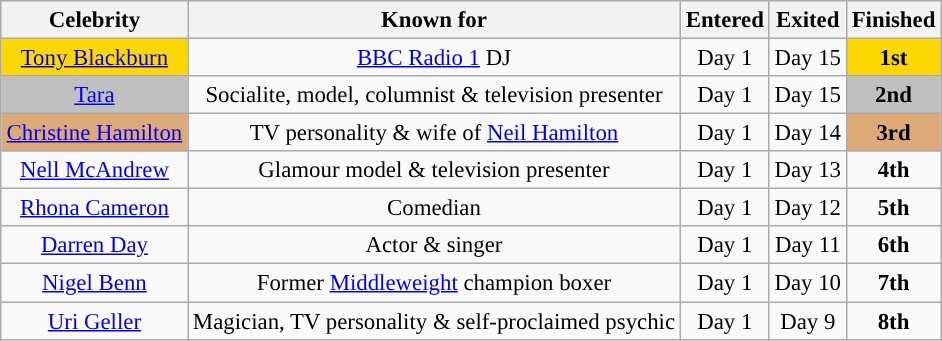<table class=wikitable sortable" style="text-align: center; white-space:nowrap; margin:auto; font-size:95.2%">
<tr>
<th style="width:27% scope="col">Celebrity</th>
<th style="width:49% scope="col">Known for</th>
<th style="width:8% scope="col">Entered</th>
<th style="width:8% scope="col">Exited</th>
<th style="width:8% scope="col">Finished</th>
</tr>
<tr>
<td style="background:gold"><a href='#'>Tony Blackburn</a></td>
<td><a href='#'>BBC Radio 1</a> DJ</td>
<td>Day 1</td>
<td>Day 15</td>
<td style="background:gold"><strong>1st</strong></td>
</tr>
<tr>
<td style="background:silver"><a href='#'>Tara </a></td>
<td>Socialite, model, columnist & television presenter</td>
<td>Day 1</td>
<td>Day 15</td>
<td style="background:silver"><strong>2nd</strong></td>
</tr>
<tr>
<td style="background:#da7"><a href='#'>Christine Hamilton</a></td>
<td>TV personality & wife of <a href='#'>Neil Hamilton</a></td>
<td>Day 1</td>
<td>Day 14</td>
<td style="background:#da7"><strong>3rd</strong></td>
</tr>
<tr>
<td><a href='#'>Nell McAndrew</a></td>
<td>Glamour model & television presenter</td>
<td>Day 1</td>
<td>Day 13</td>
<td><strong>4th</strong></td>
</tr>
<tr>
<td><a href='#'>Rhona Cameron</a></td>
<td>Comedian</td>
<td>Day 1</td>
<td>Day 12</td>
<td><strong>5th</strong></td>
</tr>
<tr>
<td><a href='#'>Darren Day</a></td>
<td>Actor & singer</td>
<td>Day 1</td>
<td>Day 11</td>
<td><strong>6th</strong></td>
</tr>
<tr>
<td><a href='#'>Nigel Benn</a></td>
<td>Former <a href='#'>Middleweight</a> champion boxer</td>
<td>Day 1</td>
<td>Day 10</td>
<td><strong>7th</strong></td>
</tr>
<tr>
<td><a href='#'>Uri Geller</a></td>
<td>Magician, TV personality & self-proclaimed psychic</td>
<td>Day 1</td>
<td>Day 9</td>
<td><strong>8th</strong></td>
</tr>
</table>
